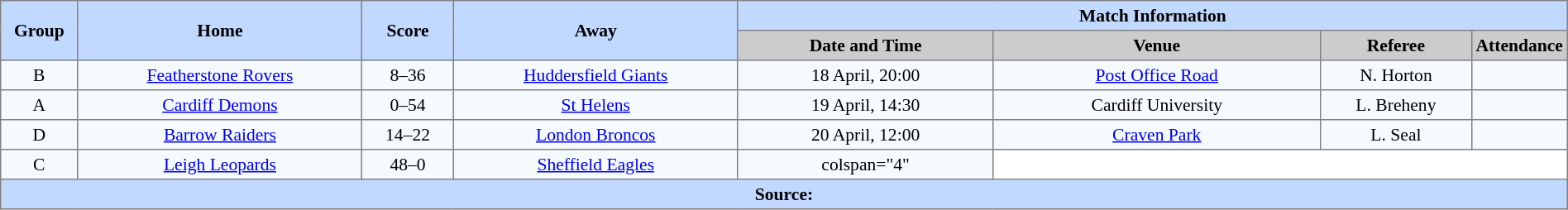<table border=1 style="border-collapse:collapse; font-size:90%; text-align:center;" cellpadding=3 cellspacing=0 width=100%>
<tr bgcolor=#C1D8FF>
<th scope="col" rowspan=2 width=5%>Group</th>
<th scope="col" rowspan=2 width=19%>Home</th>
<th scope="col" rowspan=2 width=6%>Score</th>
<th scope="col" rowspan=2 width=19%>Away</th>
<th colspan=4>Match Information</th>
</tr>
<tr bgcolor=#CCCCCC>
<th scope="col" width=17%>Date and Time</th>
<th scope="col" width=22%>Venue</th>
<th scope="col" width=10%>Referee</th>
<th scope="col" width=7%>Attendance</th>
</tr>
<tr bgcolor=#F5FAFF>
<td>B</td>
<td><a href='#'>Featherstone Rovers</a></td>
<td>8–36</td>
<td><a href='#'>Huddersfield Giants</a></td>
<td>18 April, 20:00</td>
<td><a href='#'>Post Office Road</a></td>
<td>N. Horton</td>
<td></td>
</tr>
<tr bgcolor=#F5FAFF>
<td>A</td>
<td><a href='#'>Cardiff Demons</a></td>
<td>0–54</td>
<td><a href='#'>St Helens</a></td>
<td>19 April, 14:30</td>
<td>Cardiff University</td>
<td>L. Breheny</td>
<td></td>
</tr>
<tr bgcolor=#F5FAFF>
<td>D</td>
<td><a href='#'>Barrow Raiders</a></td>
<td>14–22</td>
<td><a href='#'>London Broncos</a></td>
<td>20 April, 12:00</td>
<td><a href='#'>Craven Park</a></td>
<td>L. Seal</td>
<td></td>
</tr>
<tr bgcolor=#F5FAFF>
<td>C</td>
<td><a href='#'>Leigh Leopards</a></td>
<td>48–0</td>
<td><a href='#'>Sheffield Eagles</a></td>
<td>colspan="4" </td>
</tr>
<tr style="background:#c1d8ff;">
<th colspan=8>Source:</th>
</tr>
</table>
